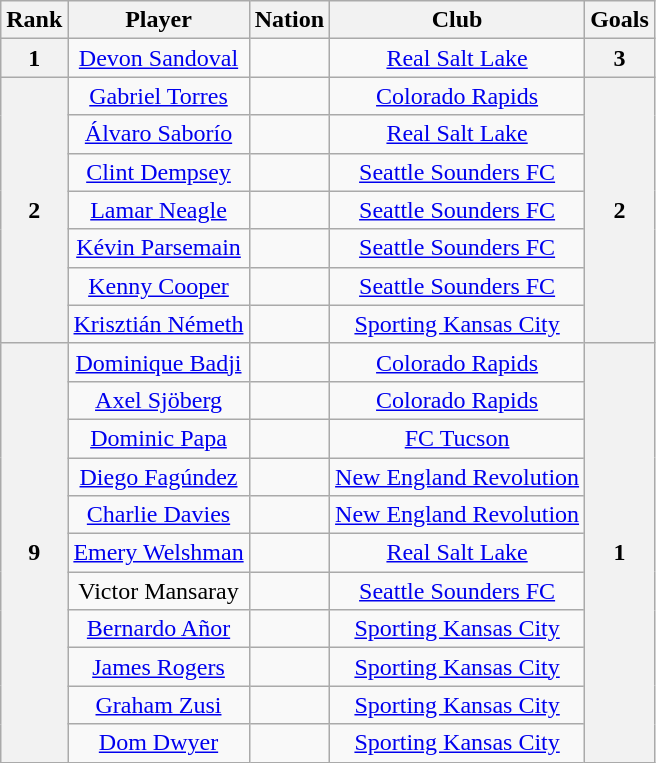<table class="wikitable" style="text-align:center">
<tr>
<th>Rank</th>
<th>Player</th>
<th>Nation</th>
<th>Club</th>
<th>Goals</th>
</tr>
<tr>
<th rowspan="1">1</th>
<td><a href='#'>Devon Sandoval</a></td>
<td></td>
<td><a href='#'>Real Salt Lake</a></td>
<th rowspan="1">3</th>
</tr>
<tr>
<th rowspan="7">2</th>
<td><a href='#'>Gabriel Torres</a></td>
<td></td>
<td><a href='#'>Colorado Rapids</a></td>
<th rowspan="7">2</th>
</tr>
<tr>
<td><a href='#'>Álvaro Saborío</a></td>
<td></td>
<td><a href='#'>Real Salt Lake</a></td>
</tr>
<tr>
<td><a href='#'>Clint Dempsey</a></td>
<td></td>
<td><a href='#'>Seattle Sounders FC</a></td>
</tr>
<tr>
<td><a href='#'>Lamar Neagle</a></td>
<td></td>
<td><a href='#'>Seattle Sounders FC</a></td>
</tr>
<tr>
<td><a href='#'>Kévin Parsemain</a></td>
<td></td>
<td><a href='#'>Seattle Sounders FC</a></td>
</tr>
<tr>
<td><a href='#'>Kenny Cooper</a></td>
<td></td>
<td><a href='#'>Seattle Sounders FC</a></td>
</tr>
<tr>
<td><a href='#'>Krisztián Németh</a></td>
<td></td>
<td><a href='#'>Sporting Kansas City</a></td>
</tr>
<tr>
<th rowspan="11">9</th>
<td><a href='#'>Dominique Badji</a></td>
<td></td>
<td><a href='#'>Colorado Rapids</a></td>
<th rowspan="11">1</th>
</tr>
<tr>
<td><a href='#'>Axel Sjöberg</a></td>
<td></td>
<td><a href='#'>Colorado Rapids</a></td>
</tr>
<tr>
<td><a href='#'>Dominic Papa</a></td>
<td></td>
<td><a href='#'>FC Tucson</a></td>
</tr>
<tr>
<td><a href='#'>Diego Fagúndez</a></td>
<td></td>
<td><a href='#'>New England Revolution</a></td>
</tr>
<tr>
<td><a href='#'>Charlie Davies</a></td>
<td></td>
<td><a href='#'>New England Revolution</a></td>
</tr>
<tr>
<td><a href='#'>Emery Welshman</a></td>
<td></td>
<td><a href='#'>Real Salt Lake</a></td>
</tr>
<tr>
<td>Victor Mansaray</td>
<td></td>
<td><a href='#'>Seattle Sounders FC</a></td>
</tr>
<tr>
<td><a href='#'>Bernardo Añor</a></td>
<td></td>
<td><a href='#'>Sporting Kansas City</a></td>
</tr>
<tr>
<td><a href='#'>James Rogers</a></td>
<td></td>
<td><a href='#'>Sporting Kansas City</a></td>
</tr>
<tr>
<td><a href='#'>Graham Zusi</a></td>
<td></td>
<td><a href='#'>Sporting Kansas City</a></td>
</tr>
<tr>
<td><a href='#'>Dom Dwyer</a></td>
<td></td>
<td><a href='#'>Sporting Kansas City</a></td>
</tr>
</table>
